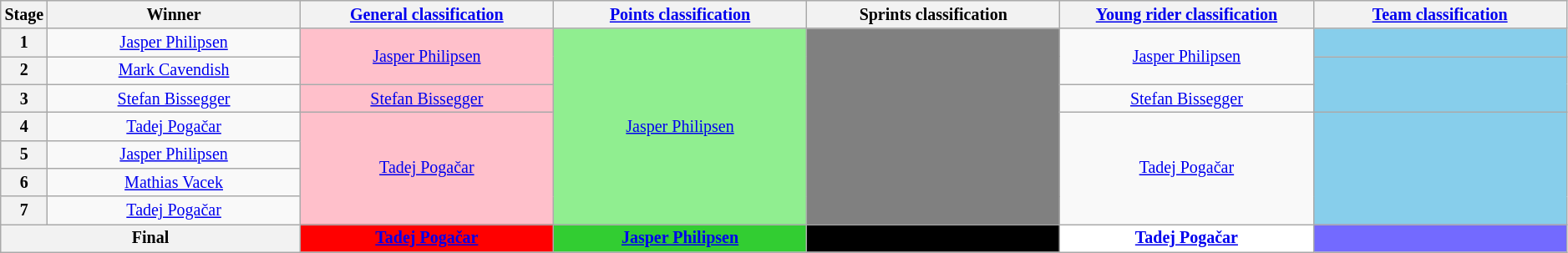<table class="wikitable" style="text-align: center; font-size:smaller;">
<tr style="background:#efefef;">
<th style="width:1%;">Stage</th>
<th style="width:16.5%;">Winner</th>
<th style="width:16.5%;"><a href='#'>General classification</a><br></th>
<th style="width:16.5%;"><a href='#'>Points classification</a><br></th>
<th style="width:16.5%;">Sprints classification<br></th>
<th style="width:16.5%;"><a href='#'>Young rider classification</a><br></th>
<th style="width:16.5%;"><a href='#'>Team classification</a></th>
</tr>
<tr>
<th>1</th>
<td><a href='#'>Jasper Philipsen</a></td>
<td style="background:pink;" rowspan="2"><a href='#'>Jasper Philipsen</a></td>
<td style="background:lightgreen;" rowspan="7"><a href='#'>Jasper Philipsen</a></td>
<td style="background:grey;" rowspan="7"></td>
<td style="background:offwhite;" rowspan="2"><a href='#'>Jasper Philipsen</a></td>
<td style="background:skyblue;"></td>
</tr>
<tr>
<th>2</th>
<td><a href='#'>Mark Cavendish</a></td>
<td style="background:skyblue;" rowspan="2"></td>
</tr>
<tr>
<th>3</th>
<td><a href='#'>Stefan Bissegger</a></td>
<td style="background:pink;"><a href='#'>Stefan Bissegger</a></td>
<td style="background:offwhite;"><a href='#'>Stefan Bissegger</a></td>
</tr>
<tr>
<th>4</th>
<td><a href='#'>Tadej Pogačar</a></td>
<td style="background:pink;" rowspan="4"><a href='#'>Tadej Pogačar</a></td>
<td style="background:offwhite;" rowspan="4"><a href='#'>Tadej Pogačar</a></td>
<td style="background:skyblue;" rowspan="4"></td>
</tr>
<tr>
<th>5</th>
<td><a href='#'>Jasper Philipsen</a></td>
</tr>
<tr>
<th>6</th>
<td><a href='#'>Mathias Vacek</a></td>
</tr>
<tr>
<th>7</th>
<td><a href='#'>Tadej Pogačar</a></td>
</tr>
<tr>
<th colspan="2">Final</th>
<th style="background:red;"><a href='#'>Tadej Pogačar</a></th>
<th style="background:limegreen;"><a href='#'>Jasper Philipsen</a></th>
<th style="background:black;"></th>
<th style="background:white;"><a href='#'>Tadej Pogačar</a></th>
<th style="background:#736aff;"></th>
</tr>
</table>
